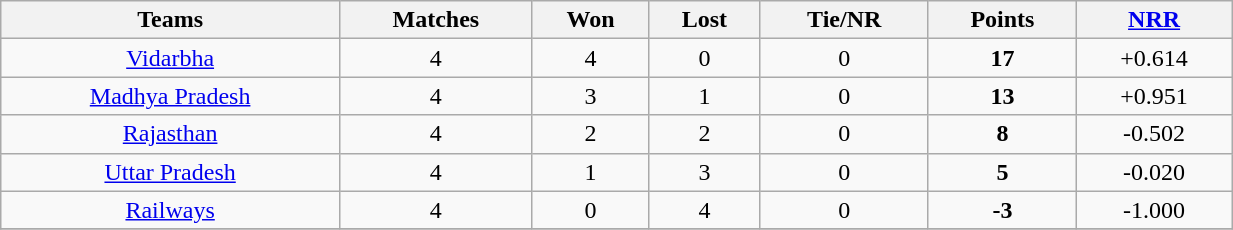<table class="wikitable sortable" style="text-align: center; width:65%">
<tr>
<th>Teams</th>
<th>Matches</th>
<th>Won</th>
<th>Lost</th>
<th>Tie/NR</th>
<th>Points</th>
<th><a href='#'>NRR</a></th>
</tr>
<tr -bgcolor="#ccffcc">
<td><a href='#'>Vidarbha</a></td>
<td>4</td>
<td>4</td>
<td>0</td>
<td>0</td>
<td><strong>17</strong></td>
<td>+0.614</td>
</tr>
<tr -bgcolor="#ccffcc">
<td><a href='#'>Madhya Pradesh</a></td>
<td>4</td>
<td>3</td>
<td>1</td>
<td>0</td>
<td><strong>13</strong></td>
<td>+0.951</td>
</tr>
<tr>
<td><a href='#'>Rajasthan</a></td>
<td>4</td>
<td>2</td>
<td>2</td>
<td>0</td>
<td><strong>8</strong></td>
<td>-0.502</td>
</tr>
<tr>
<td><a href='#'>Uttar Pradesh</a></td>
<td>4</td>
<td>1</td>
<td>3</td>
<td>0</td>
<td><strong>5</strong></td>
<td>-0.020</td>
</tr>
<tr>
<td><a href='#'>Railways</a></td>
<td>4</td>
<td>0</td>
<td>4</td>
<td>0</td>
<td><strong>-3</strong></td>
<td>-1.000</td>
</tr>
<tr>
</tr>
</table>
